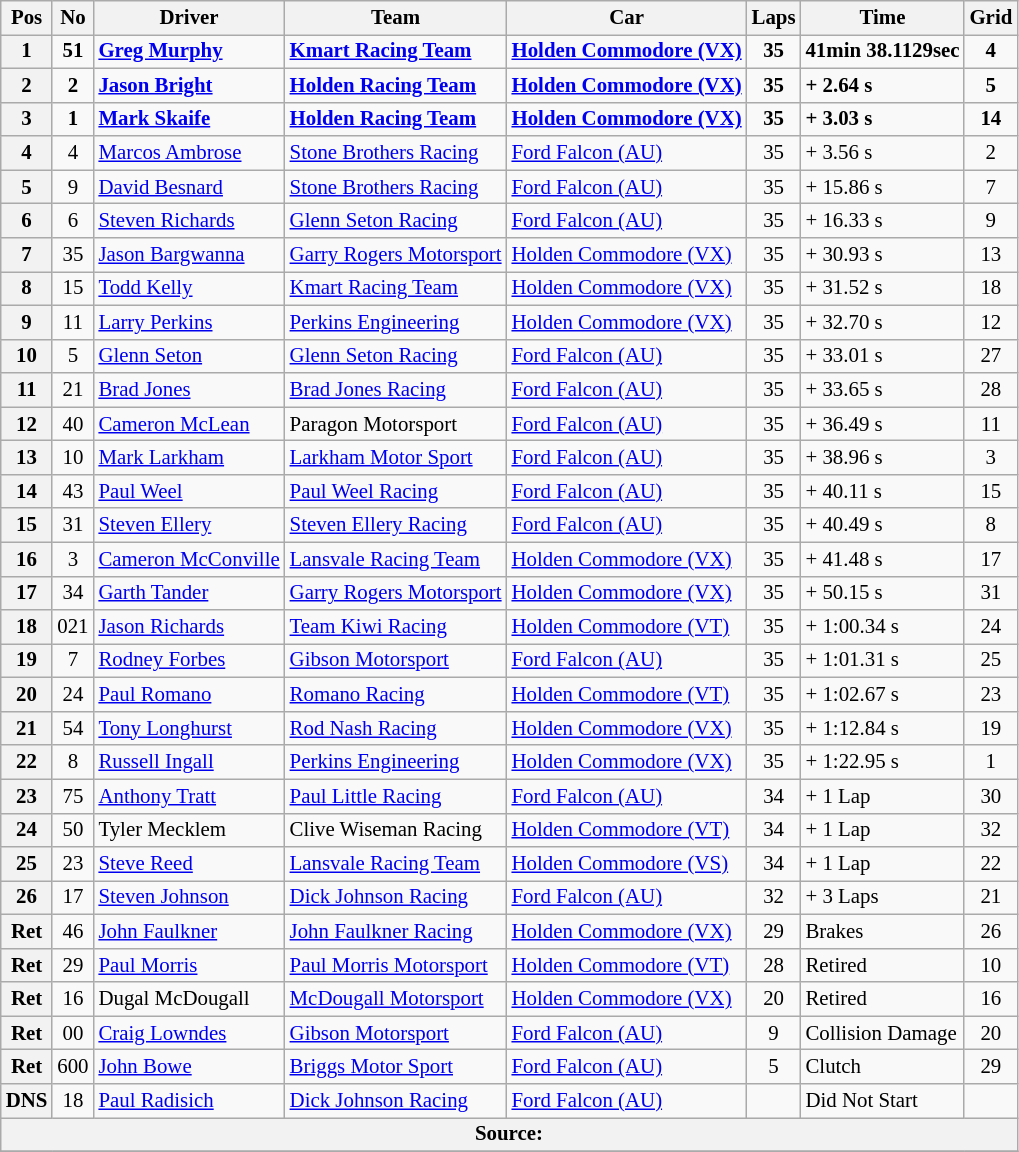<table class="wikitable" style="font-size: 87%;">
<tr>
<th>Pos</th>
<th>No</th>
<th>Driver</th>
<th>Team</th>
<th>Car</th>
<th>Laps</th>
<th>Time</th>
<th>Grid</th>
</tr>
<tr>
<th>1</th>
<td align=center><strong>51</strong></td>
<td><strong> <a href='#'>Greg Murphy</a></strong></td>
<td><strong><a href='#'>Kmart Racing Team</a></strong></td>
<td><strong><a href='#'>Holden Commodore (VX)</a></strong></td>
<td align=center><strong>35</strong></td>
<td><strong>41min 38.1129sec</strong></td>
<td align=center><strong>4</strong></td>
</tr>
<tr>
<th>2</th>
<td align=center><strong>2</strong></td>
<td><strong> <a href='#'>Jason Bright</a></strong></td>
<td><strong><a href='#'>Holden Racing Team</a></strong></td>
<td><strong><a href='#'>Holden Commodore (VX)</a></strong></td>
<td align=center><strong>35</strong></td>
<td><strong>+ 2.64 s</strong></td>
<td align=center><strong>5</strong></td>
</tr>
<tr>
<th>3</th>
<td align=center><strong>1</strong></td>
<td><strong> <a href='#'>Mark Skaife</a></strong></td>
<td><strong><a href='#'>Holden Racing Team</a></strong></td>
<td><strong><a href='#'>Holden Commodore (VX)</a></strong></td>
<td align=center><strong>35</strong></td>
<td><strong>+ 3.03 s</strong></td>
<td align=center><strong>14</strong></td>
</tr>
<tr>
<th>4</th>
<td align=center>4</td>
<td> <a href='#'>Marcos Ambrose</a></td>
<td><a href='#'>Stone Brothers Racing</a></td>
<td><a href='#'>Ford Falcon (AU)</a></td>
<td align=center>35</td>
<td>+ 3.56 s</td>
<td align=center>2</td>
</tr>
<tr>
<th>5</th>
<td align=center>9</td>
<td> <a href='#'>David Besnard</a></td>
<td><a href='#'>Stone Brothers Racing</a></td>
<td><a href='#'>Ford Falcon (AU)</a></td>
<td align=center>35</td>
<td>+ 15.86 s</td>
<td align=center>7</td>
</tr>
<tr>
<th>6</th>
<td align=center>6</td>
<td> <a href='#'>Steven Richards</a></td>
<td><a href='#'>Glenn Seton Racing</a></td>
<td><a href='#'>Ford Falcon (AU)</a></td>
<td align=center>35</td>
<td>+ 16.33 s</td>
<td align=center>9</td>
</tr>
<tr>
<th>7</th>
<td align=center>35</td>
<td> <a href='#'>Jason Bargwanna</a></td>
<td><a href='#'>Garry Rogers Motorsport</a></td>
<td><a href='#'>Holden Commodore (VX)</a></td>
<td align=center>35</td>
<td>+ 30.93 s</td>
<td align=center>13</td>
</tr>
<tr>
<th>8</th>
<td align=center>15</td>
<td> <a href='#'>Todd Kelly</a></td>
<td><a href='#'>Kmart Racing Team</a></td>
<td><a href='#'>Holden Commodore (VX)</a></td>
<td align=center>35</td>
<td>+ 31.52 s</td>
<td align=center>18</td>
</tr>
<tr>
<th>9</th>
<td align=center>11</td>
<td> <a href='#'>Larry Perkins</a></td>
<td><a href='#'>Perkins Engineering</a></td>
<td><a href='#'>Holden Commodore (VX)</a></td>
<td align=center>35</td>
<td>+ 32.70 s</td>
<td align=center>12</td>
</tr>
<tr>
<th>10</th>
<td align=center>5</td>
<td> <a href='#'>Glenn Seton</a></td>
<td><a href='#'>Glenn Seton Racing</a></td>
<td><a href='#'>Ford Falcon (AU)</a></td>
<td align=center>35</td>
<td>+ 33.01 s</td>
<td align=center>27</td>
</tr>
<tr>
<th>11</th>
<td align=center>21</td>
<td> <a href='#'>Brad Jones</a></td>
<td><a href='#'>Brad Jones Racing</a></td>
<td><a href='#'>Ford Falcon (AU)</a></td>
<td align=center>35</td>
<td>+ 33.65 s</td>
<td align=center>28</td>
</tr>
<tr>
<th>12</th>
<td align=center>40</td>
<td> <a href='#'>Cameron McLean</a></td>
<td>Paragon Motorsport</td>
<td><a href='#'>Ford Falcon (AU)</a></td>
<td align=center>35</td>
<td>+ 36.49 s</td>
<td align=center>11</td>
</tr>
<tr>
<th>13</th>
<td align=center>10</td>
<td> <a href='#'>Mark Larkham</a></td>
<td><a href='#'>Larkham Motor Sport</a></td>
<td><a href='#'>Ford Falcon (AU)</a></td>
<td align=center>35</td>
<td>+ 38.96 s</td>
<td align=center>3</td>
</tr>
<tr>
<th>14</th>
<td align=center>43</td>
<td> <a href='#'>Paul Weel</a></td>
<td><a href='#'>Paul Weel Racing</a></td>
<td><a href='#'>Ford Falcon (AU)</a></td>
<td align=center>35</td>
<td>+ 40.11 s</td>
<td align=center>15</td>
</tr>
<tr>
<th>15</th>
<td align=center>31</td>
<td> <a href='#'>Steven Ellery</a></td>
<td><a href='#'>Steven Ellery Racing</a></td>
<td><a href='#'>Ford Falcon (AU)</a></td>
<td align=center>35</td>
<td>+ 40.49 s</td>
<td align=center>8</td>
</tr>
<tr>
<th>16</th>
<td align=center>3</td>
<td> <a href='#'>Cameron McConville</a></td>
<td><a href='#'>Lansvale Racing Team</a></td>
<td><a href='#'>Holden Commodore (VX)</a></td>
<td align=center>35</td>
<td>+ 41.48 s</td>
<td align=center>17</td>
</tr>
<tr>
<th>17</th>
<td align=center>34</td>
<td> <a href='#'>Garth Tander</a></td>
<td><a href='#'>Garry Rogers Motorsport</a></td>
<td><a href='#'>Holden Commodore (VX)</a></td>
<td align=center>35</td>
<td>+ 50.15 s</td>
<td align=center>31</td>
</tr>
<tr>
<th>18</th>
<td align=center>021</td>
<td> <a href='#'>Jason Richards</a></td>
<td><a href='#'>Team Kiwi Racing</a></td>
<td><a href='#'>Holden Commodore (VT)</a></td>
<td align=center>35</td>
<td>+ 1:00.34 s</td>
<td align=center>24</td>
</tr>
<tr>
<th>19</th>
<td align=center>7</td>
<td> <a href='#'>Rodney Forbes</a></td>
<td><a href='#'>Gibson Motorsport</a></td>
<td><a href='#'>Ford Falcon (AU)</a></td>
<td align=center>35</td>
<td>+ 1:01.31 s</td>
<td align=center>25</td>
</tr>
<tr>
<th>20</th>
<td align=center>24</td>
<td> <a href='#'>Paul Romano</a></td>
<td><a href='#'>Romano Racing</a></td>
<td><a href='#'>Holden Commodore (VT)</a></td>
<td align=center>35</td>
<td>+ 1:02.67 s</td>
<td align=center>23</td>
</tr>
<tr>
<th>21</th>
<td align=center>54</td>
<td> <a href='#'>Tony Longhurst</a></td>
<td><a href='#'>Rod Nash Racing</a></td>
<td><a href='#'>Holden Commodore (VX)</a></td>
<td align=center>35</td>
<td>+ 1:12.84 s</td>
<td align=center>19</td>
</tr>
<tr>
<th>22</th>
<td align=center>8</td>
<td> <a href='#'>Russell Ingall</a></td>
<td><a href='#'>Perkins Engineering</a></td>
<td><a href='#'>Holden Commodore (VX)</a></td>
<td align=center>35</td>
<td>+ 1:22.95 s</td>
<td align=center>1</td>
</tr>
<tr>
<th>23</th>
<td align=center>75</td>
<td> <a href='#'>Anthony Tratt</a></td>
<td><a href='#'>Paul Little Racing</a></td>
<td><a href='#'>Ford Falcon (AU)</a></td>
<td align=center>34</td>
<td>+ 1 Lap</td>
<td align=center>30</td>
</tr>
<tr>
<th>24</th>
<td align=center>50</td>
<td> Tyler Mecklem</td>
<td>Clive Wiseman Racing</td>
<td><a href='#'>Holden Commodore (VT)</a></td>
<td align=center>34</td>
<td>+ 1 Lap</td>
<td align=center>32</td>
</tr>
<tr>
<th>25</th>
<td align=center>23</td>
<td> <a href='#'>Steve Reed</a></td>
<td><a href='#'>Lansvale Racing Team</a></td>
<td><a href='#'>Holden Commodore (VS)</a></td>
<td align=center>34</td>
<td>+ 1 Lap</td>
<td align=center>22</td>
</tr>
<tr>
<th>26</th>
<td align=center>17</td>
<td> <a href='#'>Steven Johnson</a></td>
<td><a href='#'>Dick Johnson Racing</a></td>
<td><a href='#'>Ford Falcon (AU)</a></td>
<td align=center>32</td>
<td>+ 3 Laps</td>
<td align=center>21</td>
</tr>
<tr>
<th>Ret</th>
<td align=center>46</td>
<td> <a href='#'>John Faulkner</a></td>
<td><a href='#'>John Faulkner Racing</a></td>
<td><a href='#'>Holden Commodore (VX)</a></td>
<td align=center>29</td>
<td>Brakes</td>
<td align=center>26</td>
</tr>
<tr>
<th>Ret</th>
<td align=center>29</td>
<td> <a href='#'>Paul Morris</a></td>
<td><a href='#'>Paul Morris Motorsport</a></td>
<td><a href='#'>Holden Commodore (VT)</a></td>
<td align=center>28</td>
<td>Retired</td>
<td align=center>10</td>
</tr>
<tr>
<th>Ret</th>
<td align=center>16</td>
<td> Dugal McDougall</td>
<td><a href='#'>McDougall Motorsport</a></td>
<td><a href='#'>Holden Commodore (VX)</a></td>
<td align=center>20</td>
<td>Retired</td>
<td align=center>16</td>
</tr>
<tr>
<th>Ret</th>
<td align=center>00</td>
<td> <a href='#'>Craig Lowndes</a></td>
<td><a href='#'>Gibson Motorsport</a></td>
<td><a href='#'>Ford Falcon (AU)</a></td>
<td align=center>9</td>
<td>Collision Damage</td>
<td align=center>20</td>
</tr>
<tr>
<th>Ret</th>
<td align=center>600</td>
<td> <a href='#'>John Bowe</a></td>
<td><a href='#'>Briggs Motor Sport</a></td>
<td><a href='#'>Ford Falcon (AU)</a></td>
<td align=center>5</td>
<td>Clutch</td>
<td align=center>29</td>
</tr>
<tr>
<th>DNS</th>
<td align=center>18</td>
<td> <a href='#'>Paul Radisich</a></td>
<td><a href='#'>Dick Johnson Racing</a></td>
<td><a href='#'>Ford Falcon (AU)</a></td>
<td align=center></td>
<td>Did Not Start</td>
<td align=center></td>
</tr>
<tr>
<th colspan=8>Source:</th>
</tr>
<tr>
</tr>
</table>
